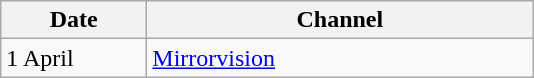<table class="wikitable">
<tr>
<th width=90>Date</th>
<th width=250>Channel</th>
</tr>
<tr>
<td>1 April</td>
<td><a href='#'>Mirrorvision</a></td>
</tr>
</table>
